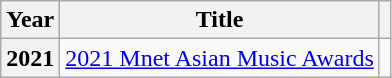<table class="wikitable plainrowheaders">
<tr>
<th scope="col">Year</th>
<th scope="col">Title</th>
<th scope="col" class="unsortable"></th>
</tr>
<tr>
<th scope="row">2021</th>
<td><a href='#'>2021 Mnet Asian Music Awards</a></td>
<td></td>
</tr>
</table>
